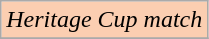<table class="wikitable">
<tr>
<td style="background-color:#FBCEB1"><em>Heritage Cup match</em></td>
</tr>
<tr>
</tr>
</table>
